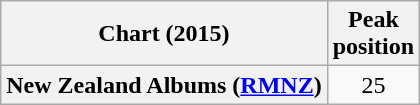<table class="wikitable plainrowheaders" style="text-align:center">
<tr>
<th scope="col">Chart (2015)</th>
<th scope="col">Peak<br> position</th>
</tr>
<tr>
<th scope="row">New Zealand Albums (<a href='#'>RMNZ</a>)</th>
<td>25</td>
</tr>
</table>
